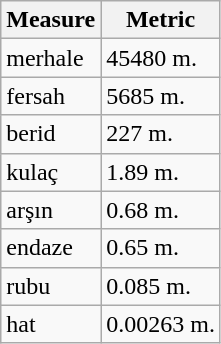<table class="wikitable sortable">
<tr>
<th>Measure</th>
<th>Metric</th>
</tr>
<tr>
<td>merhale</td>
<td>45480 m.</td>
</tr>
<tr>
<td>fersah</td>
<td>5685 m.</td>
</tr>
<tr>
<td>berid</td>
<td>227 m.</td>
</tr>
<tr>
<td>kulaç</td>
<td>1.89 m.</td>
</tr>
<tr>
<td>arşın</td>
<td>0.68 m.</td>
</tr>
<tr>
<td>endaze</td>
<td>0.65 m.</td>
</tr>
<tr>
<td>rubu</td>
<td>0.085 m.</td>
</tr>
<tr>
<td>hat</td>
<td>0.00263 m.</td>
</tr>
</table>
